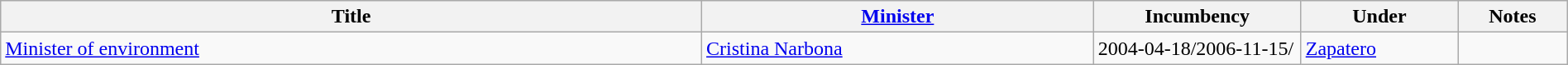<table class="wikitable" style="width:100%;">
<tr>
<th>Title</th>
<th style="width:25%;"><a href='#'>Minister</a></th>
<th style="width:160px;">Incumbency</th>
<th style="width:10%;">Under</th>
<th style="width:7%;">Notes</th>
</tr>
<tr>
<td rowspan="2" style="vertical-align:top;"><a href='#'>Minister of environment</a></td>
<td><a href='#'>Cristina Narbona</a></td>
<td>2004-04-18/2006-11-15/</td>
<td><a href='#'>Zapatero</a></td>
<td></td>
</tr>
</table>
